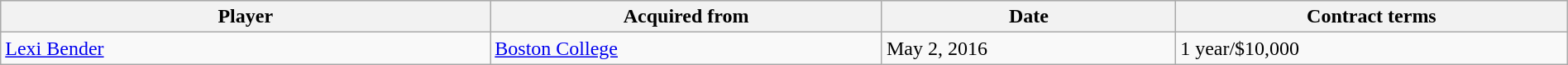<table class="wikitable" style="width:100%;">
<tr style="text-align:center; background:#ddd;">
<th style="width:25%;">Player</th>
<th style="width:20%;">Acquired from</th>
<th style="width:15%;">Date</th>
<th style="width:20%;">Contract terms</th>
</tr>
<tr>
<td><a href='#'>Lexi Bender</a></td>
<td><a href='#'>Boston College</a></td>
<td>May 2, 2016</td>
<td>1 year/$10,000</td>
</tr>
</table>
